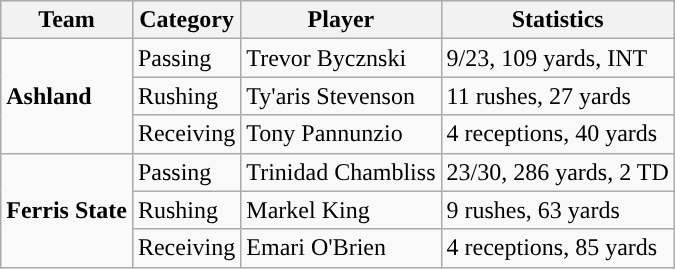<table class="wikitable" style="float: left;">
<tr>
<th>Team</th>
<th>Category</th>
<th>Player</th>
<th>Statistics</th>
</tr>
<tr>
<td rowspan=3><strong>Ashland</strong></td>
<td>Passing</td>
<td>Trevor Bycznski</td>
<td>9/23, 109 yards, INT</td>
</tr>
<tr>
<td>Rushing</td>
<td>Ty'aris Stevenson</td>
<td>11 rushes, 27 yards</td>
</tr>
<tr>
<td>Receiving</td>
<td>Tony Pannunzio</td>
<td>4 receptions, 40 yards</td>
</tr>
<tr>
<td rowspan=3><strong>Ferris State</strong></td>
<td>Passing</td>
<td>Trinidad Chambliss</td>
<td>23/30, 286 yards, 2 TD</td>
</tr>
<tr>
<td>Rushing</td>
<td>Markel King</td>
<td>9 rushes, 63 yards</td>
</tr>
<tr>
<td>Receiving</td>
<td>Emari O'Brien</td>
<td>4 receptions, 85 yards</td>
</tr>
</table>
